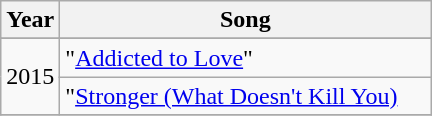<table class="wikitable">
<tr>
<th rowspan="1">Year</th>
<th rowspan="1" style="width:15em;">Song</th>
</tr>
<tr style="font-size:smaller;">
</tr>
<tr>
<td style="text-align:center;"  rowspan="2">2015</td>
<td>"<a href='#'>Addicted to Love</a>"</td>
</tr>
<tr>
<td>"<a href='#'>Stronger (What Doesn't Kill You)</a></td>
</tr>
<tr>
</tr>
</table>
